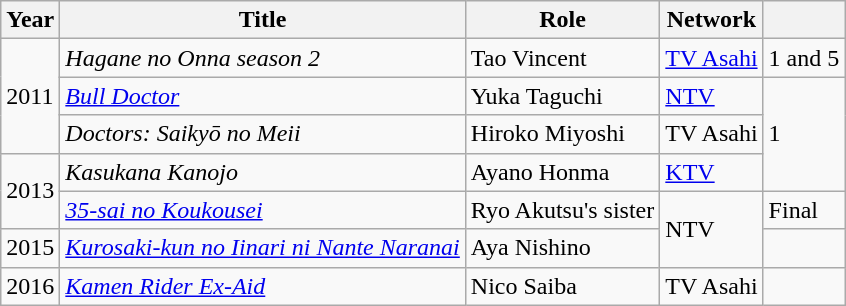<table class="wikitable">
<tr>
<th>Year</th>
<th>Title</th>
<th>Role</th>
<th>Network</th>
<th></th>
</tr>
<tr>
<td rowspan="3">2011</td>
<td><em>Hagane no Onna season 2</em></td>
<td>Tao Vincent</td>
<td><a href='#'>TV Asahi</a></td>
<td>1 and 5</td>
</tr>
<tr>
<td><em><a href='#'>Bull Doctor</a></em></td>
<td>Yuka Taguchi</td>
<td><a href='#'>NTV</a></td>
<td rowspan="3">1</td>
</tr>
<tr>
<td><em>Doctors: Saikyō no Meii</em></td>
<td>Hiroko Miyoshi</td>
<td>TV Asahi</td>
</tr>
<tr>
<td rowspan="2">2013</td>
<td><em>Kasukana Kanojo</em></td>
<td>Ayano Honma</td>
<td><a href='#'>KTV</a></td>
</tr>
<tr>
<td><em><a href='#'>35-sai no Koukousei</a></em></td>
<td>Ryo Akutsu's sister</td>
<td rowspan="2">NTV</td>
<td>Final</td>
</tr>
<tr>
<td>2015</td>
<td><em><a href='#'>Kurosaki-kun no Iinari ni Nante Naranai</a></em></td>
<td>Aya Nishino</td>
<td></td>
</tr>
<tr>
<td>2016</td>
<td><em><a href='#'>Kamen Rider Ex-Aid</a></em></td>
<td>Nico Saiba</td>
<td>TV Asahi</td>
<td></td>
</tr>
</table>
